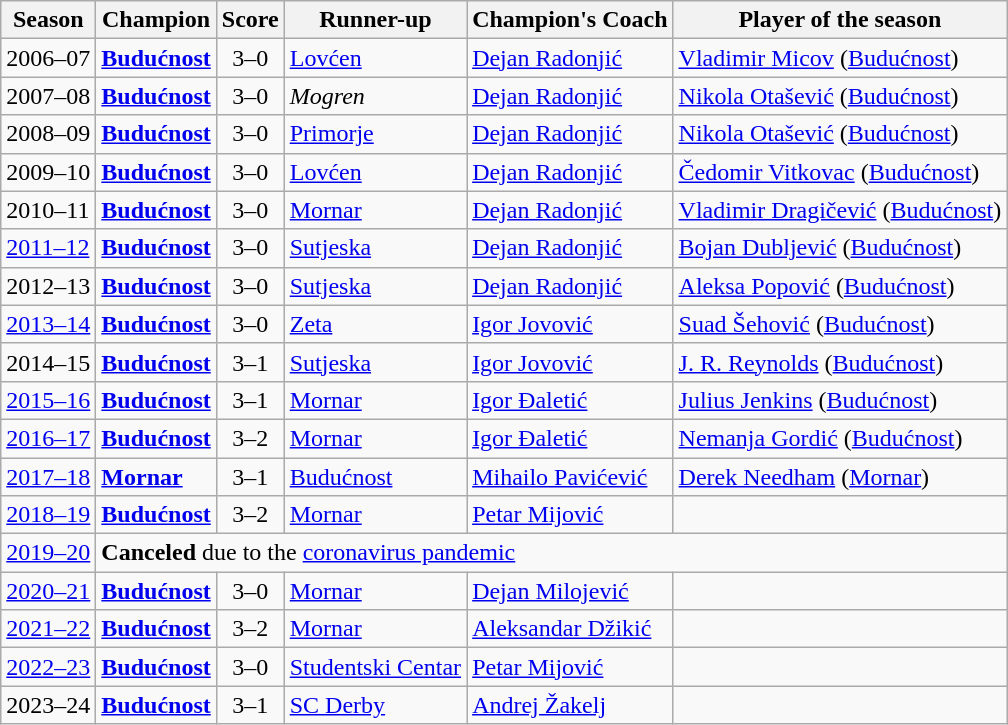<table class="wikitable">
<tr>
<th>Season</th>
<th>Champion</th>
<th>Score</th>
<th>Runner-up</th>
<th>Champion's Coach</th>
<th>Player of the season</th>
</tr>
<tr>
<td>2006–07</td>
<td><strong><a href='#'>Budućnost</a></strong></td>
<td align="center">3–0</td>
<td><a href='#'>Lovćen</a></td>
<td> <a href='#'>Dejan Radonjić</a></td>
<td> <a href='#'>Vladimir Micov</a> (<a href='#'>Budućnost</a>)</td>
</tr>
<tr>
<td>2007–08</td>
<td><strong><a href='#'>Budućnost</a></strong></td>
<td align="center">3–0</td>
<td><em>Mogren</em></td>
<td> <a href='#'>Dejan Radonjić</a></td>
<td> <a href='#'>Nikola Otašević</a> (<a href='#'>Budućnost</a>)</td>
</tr>
<tr>
<td>2008–09</td>
<td><strong><a href='#'>Budućnost</a></strong></td>
<td align="center">3–0</td>
<td><a href='#'>Primorje</a></td>
<td> <a href='#'>Dejan Radonjić</a></td>
<td> <a href='#'>Nikola Otašević</a> (<a href='#'>Budućnost</a>)</td>
</tr>
<tr>
<td>2009–10</td>
<td><strong><a href='#'>Budućnost</a></strong></td>
<td align="center">3–0</td>
<td><a href='#'>Lovćen</a></td>
<td> <a href='#'>Dejan Radonjić</a></td>
<td> <a href='#'>Čedomir Vitkovac</a> (<a href='#'>Budućnost</a>)</td>
</tr>
<tr>
<td>2010–11</td>
<td><strong><a href='#'>Budućnost</a></strong></td>
<td align="center">3–0</td>
<td><a href='#'>Mornar</a></td>
<td> <a href='#'>Dejan Radonjić</a></td>
<td> <a href='#'>Vladimir Dragičević</a> (<a href='#'>Budućnost</a>)</td>
</tr>
<tr>
<td><a href='#'>2011–12</a></td>
<td><strong><a href='#'>Budućnost</a></strong></td>
<td align="center">3–0</td>
<td><a href='#'>Sutjeska</a></td>
<td> <a href='#'>Dejan Radonjić</a></td>
<td> <a href='#'>Bojan Dubljević</a> (<a href='#'>Budućnost</a>)</td>
</tr>
<tr>
<td>2012–13</td>
<td><strong><a href='#'>Budućnost</a></strong></td>
<td align="center">3–0</td>
<td><a href='#'>Sutjeska</a></td>
<td> <a href='#'>Dejan Radonjić</a></td>
<td> <a href='#'>Aleksa Popović</a> (<a href='#'>Budućnost</a>)</td>
</tr>
<tr>
<td><a href='#'>2013–14</a></td>
<td><strong><a href='#'>Budućnost</a></strong></td>
<td align="center">3–0</td>
<td><a href='#'>Zeta</a></td>
<td> <a href='#'>Igor Jovović</a></td>
<td> <a href='#'>Suad Šehović</a> (<a href='#'>Budućnost</a>)</td>
</tr>
<tr>
<td>2014–15</td>
<td><strong><a href='#'>Budućnost</a></strong></td>
<td align="center">3–1</td>
<td><a href='#'>Sutjeska</a></td>
<td> <a href='#'>Igor Jovović</a></td>
<td> <a href='#'>J. R. Reynolds</a> (<a href='#'>Budućnost</a>)</td>
</tr>
<tr>
<td><a href='#'>2015–16</a></td>
<td><strong><a href='#'>Budućnost</a></strong></td>
<td align="center">3–1</td>
<td><a href='#'>Mornar</a></td>
<td> <a href='#'>Igor Đaletić</a></td>
<td> <a href='#'>Julius Jenkins</a> (<a href='#'>Budućnost</a>)</td>
</tr>
<tr>
<td><a href='#'>2016–17</a></td>
<td><strong><a href='#'>Budućnost</a></strong></td>
<td align="center">3–2</td>
<td><a href='#'>Mornar</a></td>
<td> <a href='#'>Igor Đaletić</a></td>
<td> <a href='#'>Nemanja Gordić</a> (<a href='#'>Budućnost</a>)</td>
</tr>
<tr>
<td><a href='#'>2017–18</a></td>
<td><strong><a href='#'>Mornar</a></strong></td>
<td align="center">3–1</td>
<td><a href='#'>Budućnost</a></td>
<td> <a href='#'>Mihailo Pavićević</a></td>
<td> <a href='#'>Derek Needham</a> (<a href='#'>Mornar</a>)</td>
</tr>
<tr>
<td><a href='#'>2018–19</a></td>
<td><strong><a href='#'>Budućnost</a></strong></td>
<td align="center">3–2</td>
<td><a href='#'>Mornar</a></td>
<td> <a href='#'>Petar Mijović</a></td>
<td></td>
</tr>
<tr>
<td><a href='#'>2019–20</a></td>
<td colspan=5><strong>Canceled</strong> due to the <a href='#'>coronavirus pandemic</a></td>
</tr>
<tr>
<td><a href='#'>2020–21</a></td>
<td><strong><a href='#'>Budućnost</a></strong></td>
<td align="center">3–0</td>
<td><a href='#'>Mornar</a></td>
<td> <a href='#'>Dejan Milojević</a></td>
<td></td>
</tr>
<tr>
<td><a href='#'>2021–22</a></td>
<td><strong><a href='#'>Budućnost</a></strong></td>
<td align="center">3–2</td>
<td><a href='#'>Mornar</a></td>
<td> <a href='#'>Aleksandar Džikić</a></td>
<td></td>
</tr>
<tr>
<td><a href='#'>2022–23</a></td>
<td><strong><a href='#'>Budućnost</a></strong></td>
<td align="center">3–0</td>
<td><a href='#'>Studentski Centar</a></td>
<td> <a href='#'>Petar Mijović</a></td>
<td></td>
</tr>
<tr>
<td>2023–24</td>
<td><strong><a href='#'>Budućnost</a></strong></td>
<td align="center">3–1</td>
<td><a href='#'>SC Derby</a></td>
<td> <a href='#'>Andrej Žakelj</a></td>
<td></td>
</tr>
</table>
